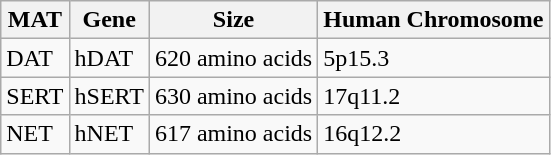<table class="wikitable">
<tr>
<th>MAT</th>
<th>Gene</th>
<th>Size</th>
<th>Human Chromosome</th>
</tr>
<tr>
<td>DAT</td>
<td>hDAT</td>
<td>620 amino acids</td>
<td>5p15.3</td>
</tr>
<tr>
<td>SERT</td>
<td>hSERT</td>
<td>630 amino acids</td>
<td>17q11.2</td>
</tr>
<tr>
<td>NET</td>
<td>hNET</td>
<td>617 amino acids</td>
<td>16q12.2</td>
</tr>
</table>
